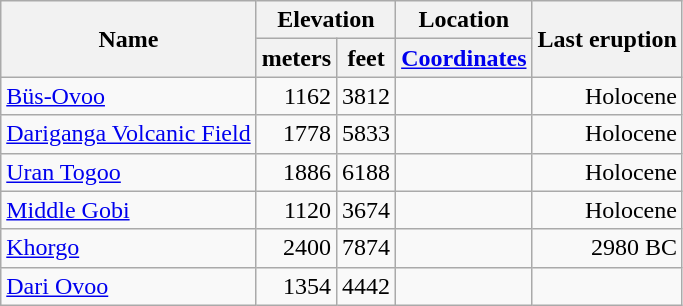<table class="wikitable">
<tr>
<th rowspan="2">Name</th>
<th colspan ="2">Elevation</th>
<th>Location</th>
<th rowspan="2">Last eruption</th>
</tr>
<tr>
<th>meters</th>
<th>feet</th>
<th><a href='#'>Coordinates</a></th>
</tr>
<tr align="right">
<td align="left"><a href='#'>Büs-Ovoo</a></td>
<td>1162</td>
<td>3812</td>
<td></td>
<td>Holocene</td>
</tr>
<tr align="right">
<td align="left"><a href='#'>Dariganga Volcanic Field</a></td>
<td>1778</td>
<td>5833</td>
<td></td>
<td>Holocene</td>
</tr>
<tr align="right">
<td align="left"><a href='#'>Uran Togoo</a></td>
<td>1886</td>
<td>6188</td>
<td></td>
<td>Holocene</td>
</tr>
<tr align="right">
<td align="left"><a href='#'>Middle Gobi</a></td>
<td>1120</td>
<td>3674</td>
<td></td>
<td>Holocene</td>
</tr>
<tr align="right">
<td align="left"><a href='#'>Khorgo</a></td>
<td>2400</td>
<td>7874</td>
<td></td>
<td>2980 BC</td>
</tr>
<tr align="right">
<td align="left"><a href='#'>Dari Ovoo</a></td>
<td>1354</td>
<td>4442</td>
<td></td>
<td></td>
</tr>
</table>
